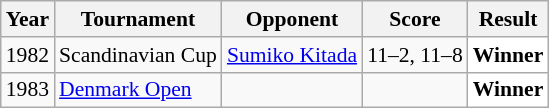<table class="sortable wikitable" style="font-size:90%;">
<tr>
<th>Year</th>
<th>Tournament</th>
<th>Opponent</th>
<th>Score</th>
<th>Result</th>
</tr>
<tr>
<td align="center">1982</td>
<td align="left">Scandinavian Cup</td>
<td align="left"> <a href='#'>Sumiko Kitada</a></td>
<td align="left">11–2, 11–8</td>
<td style="text-align:left; background:white"> <strong>Winner</strong></td>
</tr>
<tr>
<td align="center">1983</td>
<td align="left"><a href='#'>Denmark Open</a></td>
<td align="left"></td>
<td align="left"></td>
<td style="text-align:left; background:white"> <strong>Winner</strong></td>
</tr>
</table>
